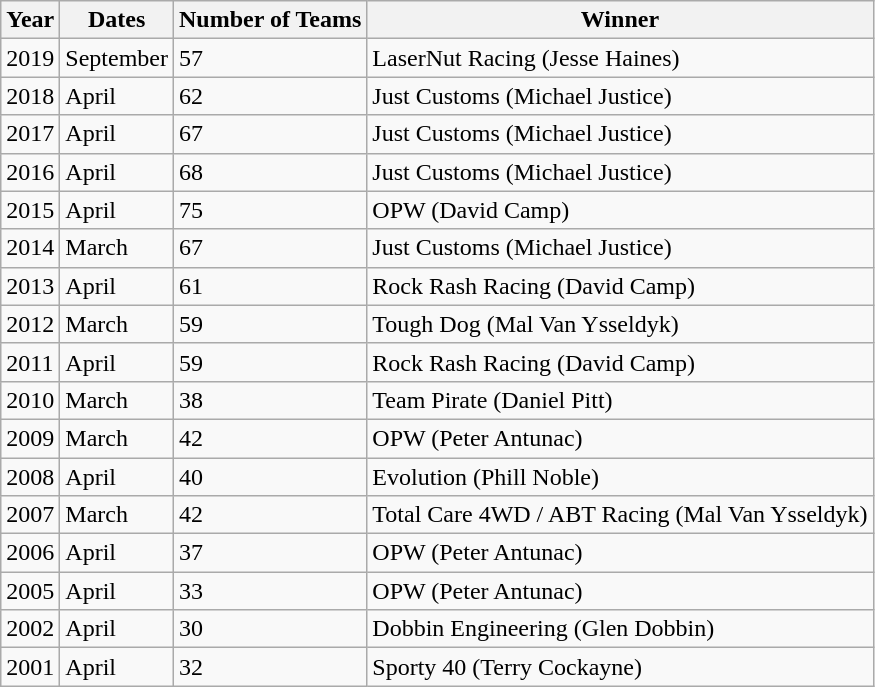<table class="wikitable sortable">
<tr>
<th>Year</th>
<th>Dates</th>
<th>Number of Teams</th>
<th>Winner</th>
</tr>
<tr>
<td>2019</td>
<td>September</td>
<td>57</td>
<td>LaserNut Racing (Jesse Haines)</td>
</tr>
<tr>
<td>2018</td>
<td>April</td>
<td>62</td>
<td>Just Customs (Michael Justice)</td>
</tr>
<tr>
<td>2017</td>
<td>April</td>
<td>67</td>
<td>Just Customs (Michael Justice)</td>
</tr>
<tr>
<td>2016</td>
<td>April</td>
<td>68</td>
<td>Just Customs (Michael Justice)</td>
</tr>
<tr>
<td>2015</td>
<td>April</td>
<td>75</td>
<td>OPW (David Camp)</td>
</tr>
<tr>
<td>2014</td>
<td>March</td>
<td>67</td>
<td>Just Customs (Michael Justice)</td>
</tr>
<tr>
<td>2013</td>
<td>April</td>
<td>61</td>
<td>Rock Rash Racing (David Camp)</td>
</tr>
<tr>
<td>2012</td>
<td>March</td>
<td>59</td>
<td>Tough Dog (Mal Van Ysseldyk)</td>
</tr>
<tr>
<td>2011</td>
<td>April</td>
<td>59</td>
<td>Rock Rash Racing (David Camp)</td>
</tr>
<tr>
<td>2010</td>
<td>March</td>
<td>38</td>
<td>Team Pirate (Daniel Pitt)</td>
</tr>
<tr>
<td>2009</td>
<td>March</td>
<td>42</td>
<td>OPW (Peter Antunac)</td>
</tr>
<tr>
<td>2008</td>
<td>April</td>
<td>40</td>
<td>Evolution (Phill Noble)</td>
</tr>
<tr>
<td>2007</td>
<td>March</td>
<td>42</td>
<td>Total Care 4WD / ABT Racing (Mal Van Ysseldyk)</td>
</tr>
<tr>
<td>2006</td>
<td>April</td>
<td>37</td>
<td>OPW (Peter Antunac)</td>
</tr>
<tr>
<td>2005</td>
<td>April</td>
<td>33</td>
<td>OPW (Peter Antunac)</td>
</tr>
<tr>
<td>2002</td>
<td>April</td>
<td>30</td>
<td>Dobbin Engineering (Glen Dobbin)</td>
</tr>
<tr>
<td>2001</td>
<td>April</td>
<td>32</td>
<td>Sporty 40 (Terry Cockayne)</td>
</tr>
</table>
